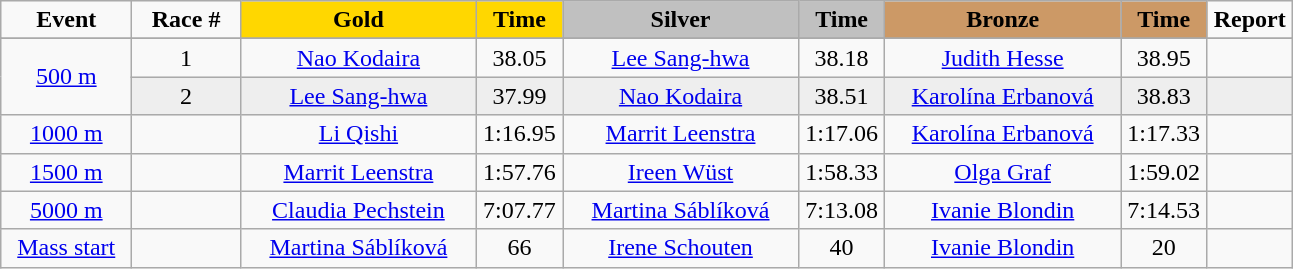<table class="wikitable">
<tr>
<td width="80" align="center"><strong>Event</strong></td>
<td width="65" align="center"><strong>Race #</strong></td>
<td width="150" bgcolor="gold" align="center"><strong>Gold</strong></td>
<td width="50" bgcolor="gold" align="center"><strong>Time</strong></td>
<td width="150" bgcolor="silver" align="center"><strong>Silver</strong></td>
<td width="50" bgcolor="silver" align="center"><strong>Time</strong></td>
<td width="150" bgcolor="#CC9966" align="center"><strong>Bronze</strong></td>
<td width="50" bgcolor="#CC9966" align="center"><strong>Time</strong></td>
<td width="50" align="center"><strong>Report</strong></td>
</tr>
<tr bgcolor="#cccccc">
</tr>
<tr>
<td rowspan=2 align="center"><a href='#'>500 m</a></td>
<td align="center">1</td>
<td align="center"><a href='#'>Nao Kodaira</a><br><small></small></td>
<td align="center">38.05</td>
<td align="center"><a href='#'>Lee Sang-hwa</a><br><small></small></td>
<td align="center">38.18</td>
<td align="center"><a href='#'>Judith Hesse</a><br><small></small></td>
<td align="center">38.95</td>
<td align="center"></td>
</tr>
<tr bgcolor="#eeeeee">
<td align="center">2</td>
<td align="center"><a href='#'>Lee Sang-hwa</a><br><small></small></td>
<td align="center">37.99</td>
<td align="center"><a href='#'>Nao Kodaira</a><br><small></small></td>
<td align="center">38.51</td>
<td align="center"><a href='#'>Karolína Erbanová</a><br><small></small></td>
<td align="center">38.83</td>
<td align="center"></td>
</tr>
<tr>
<td align="center"><a href='#'>1000 m</a></td>
<td align="center"></td>
<td align="center"><a href='#'>Li Qishi</a><br><small></small></td>
<td align="center">1:16.95</td>
<td align="center"><a href='#'>Marrit Leenstra</a><br><small></small></td>
<td align="center">1:17.06</td>
<td align="center"><a href='#'>Karolína Erbanová</a><br><small></small></td>
<td align="center">1:17.33</td>
<td align="center"></td>
</tr>
<tr>
<td align="center"><a href='#'>1500 m</a></td>
<td align="center"></td>
<td align="center"><a href='#'>Marrit Leenstra</a><br><small></small></td>
<td align="center">1:57.76</td>
<td align="center"><a href='#'>Ireen Wüst</a><br><small></small></td>
<td align="center">1:58.33</td>
<td align="center"><a href='#'>Olga Graf</a><br><small></small></td>
<td align="center">1:59.02</td>
<td align="center"></td>
</tr>
<tr>
<td align="center"><a href='#'>5000 m</a></td>
<td align="center"></td>
<td align="center"><a href='#'>Claudia Pechstein</a><br><small></small></td>
<td align="center">7:07.77</td>
<td align="center"><a href='#'>Martina Sáblíková</a><br><small></small></td>
<td align="center">7:13.08</td>
<td align="center"><a href='#'>Ivanie Blondin</a><br><small></small></td>
<td align="center">7:14.53</td>
<td align="center"></td>
</tr>
<tr>
<td align="center"><a href='#'>Mass start</a></td>
<td align="center"></td>
<td align="center"><a href='#'>Martina Sáblíková</a><br><small></small></td>
<td align="center">66 </td>
<td align="center"><a href='#'>Irene Schouten</a><br><small></small></td>
<td align="center">40 </td>
<td align="center"><a href='#'>Ivanie Blondin</a><br><small></small></td>
<td align="center">20 </td>
<td align="center"></td>
</tr>
</table>
